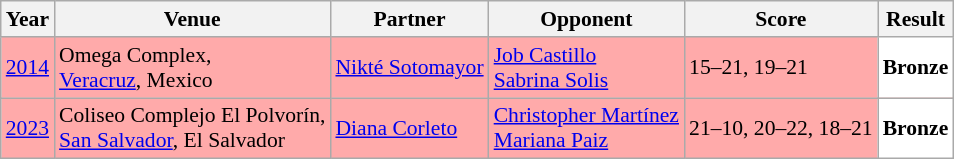<table class="sortable wikitable" style="font-size: 90%;">
<tr>
<th>Year</th>
<th>Venue</th>
<th>Partner</th>
<th>Opponent</th>
<th>Score</th>
<th>Result</th>
</tr>
<tr style="background:#FFAAAA">
<td align="center"><a href='#'>2014</a></td>
<td align="left">Omega Complex,<br><a href='#'>Veracruz</a>, Mexico</td>
<td align="left"> <a href='#'>Nikté Sotomayor</a></td>
<td align="left"> <a href='#'>Job Castillo</a><br> <a href='#'>Sabrina Solis</a></td>
<td align="left">15–21, 19–21</td>
<td style="text-align:left; background:white"> <strong>Bronze</strong></td>
</tr>
<tr style="background:#FFAAAA">
<td align="center"><a href='#'>2023</a></td>
<td align="left">Coliseo Complejo El Polvorín,<br><a href='#'>San Salvador</a>, El Salvador</td>
<td align="left"><a href='#'>Diana Corleto</a></td>
<td align="left"><a href='#'>Christopher Martínez</a><br><a href='#'>Mariana Paiz</a></td>
<td align="left">21–10, 20–22, 18–21</td>
<td style="text-align:left; background:white"> <strong>Bronze</strong></td>
</tr>
</table>
